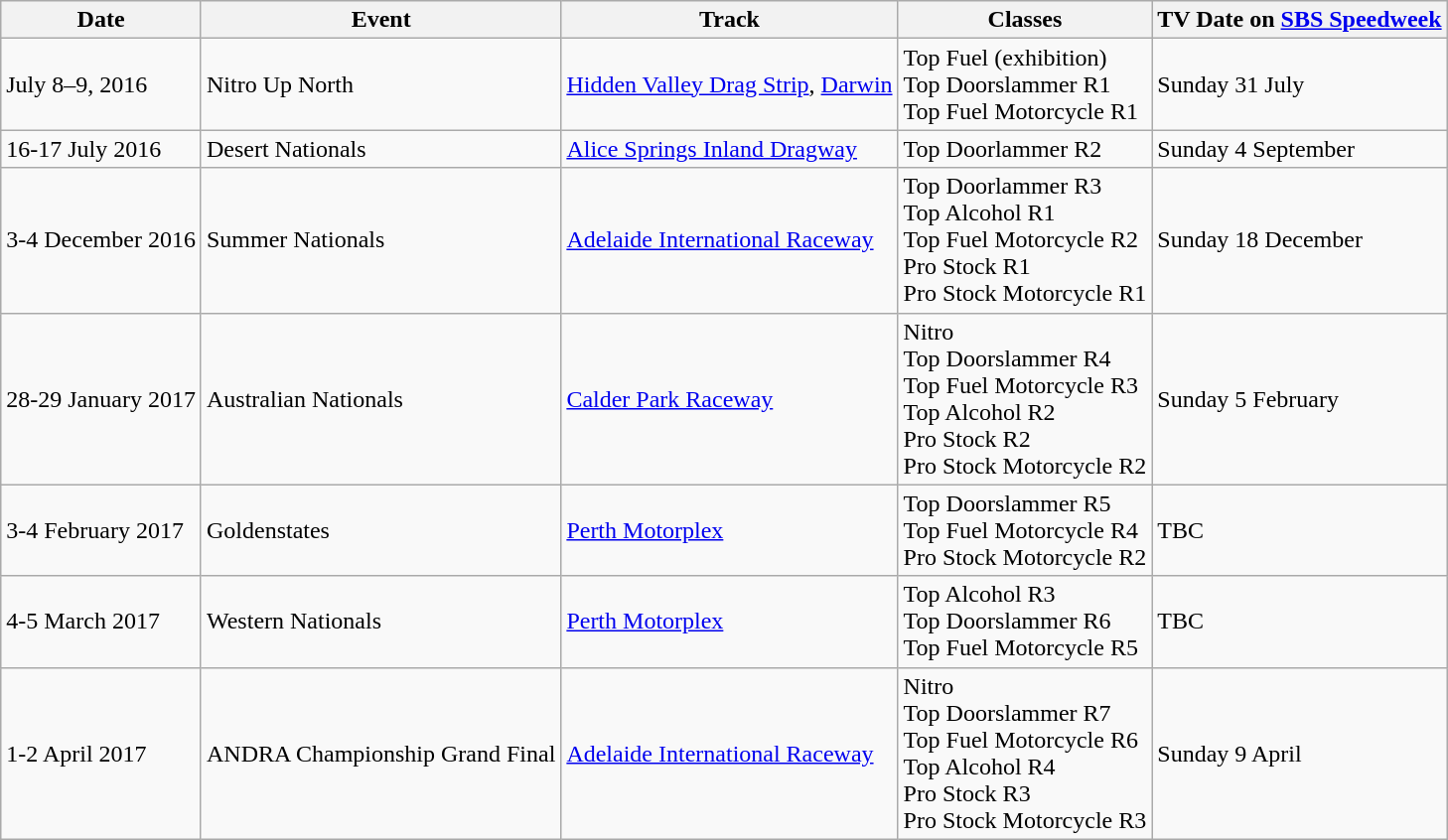<table class="wikitable">
<tr>
<th>Date</th>
<th>Event</th>
<th>Track</th>
<th>Classes</th>
<th>TV Date on <a href='#'>SBS Speedweek</a></th>
</tr>
<tr>
<td>July 8–9, 2016</td>
<td>Nitro Up North</td>
<td><a href='#'>Hidden Valley Drag Strip</a>, <a href='#'>Darwin</a></td>
<td>Top Fuel (exhibition)<br>Top Doorslammer R1<br>Top Fuel Motorcycle R1</td>
<td>Sunday 31 July</td>
</tr>
<tr>
<td>16-17 July 2016</td>
<td>Desert Nationals</td>
<td><a href='#'>Alice Springs Inland Dragway</a></td>
<td>Top Doorlammer R2</td>
<td>Sunday 4 September</td>
</tr>
<tr>
<td>3-4 December 2016</td>
<td>Summer Nationals</td>
<td><a href='#'>Adelaide International Raceway</a></td>
<td>Top Doorlammer R3<br>Top Alcohol R1<br>Top Fuel Motorcycle R2<br>Pro Stock R1<br>Pro Stock Motorcycle R1</td>
<td>Sunday 18 December</td>
</tr>
<tr>
<td>28-29 January 2017</td>
<td>Australian Nationals</td>
<td><a href='#'>Calder Park Raceway</a></td>
<td>Nitro<br>Top Doorslammer R4<br>Top Fuel Motorcycle R3<br>Top Alcohol R2<br>Pro Stock R2<br>Pro Stock Motorcycle R2</td>
<td>Sunday 5 February</td>
</tr>
<tr>
<td>3-4 February 2017</td>
<td>Goldenstates</td>
<td><a href='#'>Perth Motorplex</a></td>
<td>Top Doorslammer R5<br>Top Fuel Motorcycle R4<br>Pro Stock Motorcycle R2</td>
<td>TBC</td>
</tr>
<tr>
<td>4-5 March 2017</td>
<td>Western Nationals</td>
<td><a href='#'>Perth Motorplex</a></td>
<td>Top Alcohol R3<br>Top Doorslammer R6<br>Top Fuel Motorcycle R5</td>
<td>TBC</td>
</tr>
<tr>
<td>1-2 April 2017</td>
<td>ANDRA Championship Grand Final</td>
<td><a href='#'>Adelaide International Raceway</a></td>
<td>Nitro<br>Top Doorslammer R7<br>Top Fuel Motorcycle R6<br>Top Alcohol R4<br>Pro Stock R3<br>Pro Stock Motorcycle R3</td>
<td>Sunday 9 April</td>
</tr>
</table>
